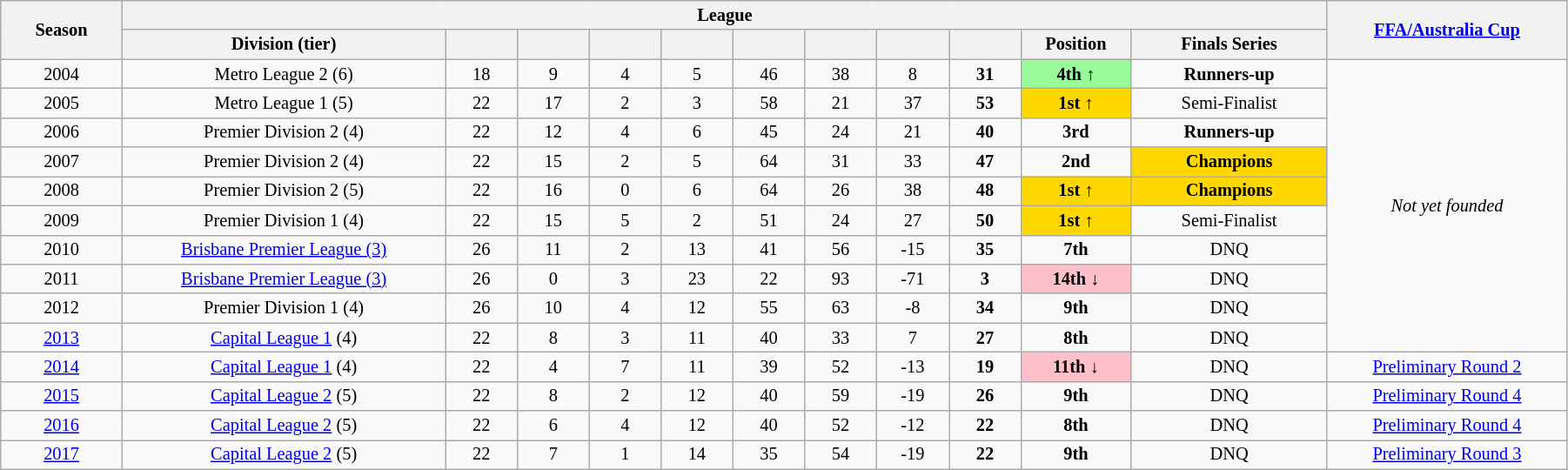<table class="wikitable" style="text-align:center; font-size:85%;width:95%; text-align:center">
<tr>
<th rowspan=2 width=3%>Season</th>
<th rowspan=1 colspan=11 width=28%>League</th>
<th rowspan=2 width=6%><a href='#'>FFA/Australia Cup</a></th>
</tr>
<tr>
<th width=9%>Division (tier)</th>
<th width=2%></th>
<th width=2%></th>
<th width=2%></th>
<th width=2%></th>
<th width=2%></th>
<th width=2%></th>
<th width=2%></th>
<th width=2%></th>
<th width=2%>Position</th>
<th width=5%>Finals Series</th>
</tr>
<tr>
<td>2004</td>
<td>Metro League 2 (6)</td>
<td>18</td>
<td>9</td>
<td>4</td>
<td>5</td>
<td>46</td>
<td>38</td>
<td>8</td>
<td><strong>31</strong></td>
<td bgcolor=palegreen><strong>4th ↑</strong></td>
<td><strong>Runners-up</strong></td>
<td rowspan=10><em>Not yet founded</em></td>
</tr>
<tr>
<td>2005</td>
<td>Metro League 1 (5)</td>
<td>22</td>
<td>17</td>
<td>2</td>
<td>3</td>
<td>58</td>
<td>21</td>
<td>37</td>
<td><strong>53</strong></td>
<td bgcolor=gold><strong>1st ↑</strong></td>
<td>Semi-Finalist</td>
</tr>
<tr>
<td>2006</td>
<td>Premier Division 2 (4)</td>
<td>22</td>
<td>12</td>
<td>4</td>
<td>6</td>
<td>45</td>
<td>24</td>
<td>21</td>
<td><strong>40</strong></td>
<td><strong>3rd</strong></td>
<td><strong>Runners-up</strong></td>
</tr>
<tr>
<td>2007</td>
<td>Premier Division 2 (4)</td>
<td>22</td>
<td>15</td>
<td>2</td>
<td>5</td>
<td>64</td>
<td>31</td>
<td>33</td>
<td><strong>47</strong></td>
<td><strong>2nd</strong></td>
<td bgcolor=gold><strong>Champions</strong></td>
</tr>
<tr>
<td>2008</td>
<td>Premier Division 2 (5)</td>
<td>22</td>
<td>16</td>
<td>0</td>
<td>6</td>
<td>64</td>
<td>26</td>
<td>38</td>
<td><strong>48</strong></td>
<td bgcolor=gold><strong>1st ↑</strong></td>
<td bgcolor=gold><strong>Champions</strong></td>
</tr>
<tr>
<td>2009</td>
<td>Premier Division 1 (4)</td>
<td>22</td>
<td>15</td>
<td>5</td>
<td>2</td>
<td>51</td>
<td>24</td>
<td>27</td>
<td><strong>50</strong></td>
<td bgcolor=gold><strong>1st ↑</strong></td>
<td>Semi-Finalist</td>
</tr>
<tr>
<td>2010</td>
<td><a href='#'>Brisbane Premier League (3)</a></td>
<td>26</td>
<td>11</td>
<td>2</td>
<td>13</td>
<td>41</td>
<td>56</td>
<td>-15</td>
<td><strong>35</strong></td>
<td><strong>7th</strong></td>
<td>DNQ</td>
</tr>
<tr>
<td>2011</td>
<td><a href='#'>Brisbane Premier League (3)</a></td>
<td>26</td>
<td>0</td>
<td>3</td>
<td>23</td>
<td>22</td>
<td>93</td>
<td>-71</td>
<td><strong>3</strong></td>
<td bgcolor=pink><strong>14th ↓</strong></td>
<td>DNQ</td>
</tr>
<tr>
<td>2012</td>
<td>Premier Division 1 (4)</td>
<td>26</td>
<td>10</td>
<td>4</td>
<td>12</td>
<td>55</td>
<td>63</td>
<td>-8</td>
<td><strong>34</strong></td>
<td><strong>9th</strong></td>
<td>DNQ</td>
</tr>
<tr>
<td><a href='#'>2013</a></td>
<td><a href='#'>Capital League 1</a>  (4)</td>
<td>22</td>
<td>8</td>
<td>3</td>
<td>11</td>
<td>40</td>
<td>33</td>
<td>7</td>
<td><strong>27</strong></td>
<td><strong>8th</strong></td>
<td>DNQ</td>
</tr>
<tr>
<td><a href='#'>2014</a></td>
<td><a href='#'>Capital League 1</a>  (4)</td>
<td>22</td>
<td>4</td>
<td>7</td>
<td>11</td>
<td>39</td>
<td>52</td>
<td>-13</td>
<td><strong>19</strong></td>
<td bgcolor=pink><strong>11th ↓</strong></td>
<td>DNQ</td>
<td><a href='#'>Preliminary Round 2</a></td>
</tr>
<tr>
<td><a href='#'>2015</a></td>
<td><a href='#'>Capital League 2</a>  (5)</td>
<td>22</td>
<td>8</td>
<td>2</td>
<td>12</td>
<td>40</td>
<td>59</td>
<td>-19</td>
<td><strong>26</strong></td>
<td><strong>9th</strong></td>
<td>DNQ</td>
<td><a href='#'>Preliminary Round 4</a></td>
</tr>
<tr>
<td><a href='#'>2016</a></td>
<td><a href='#'>Capital League 2</a>  (5)</td>
<td>22</td>
<td>6</td>
<td>4</td>
<td>12</td>
<td>40</td>
<td>52</td>
<td>-12</td>
<td><strong>22</strong></td>
<td><strong>8th</strong></td>
<td>DNQ</td>
<td><a href='#'>Preliminary Round 4</a></td>
</tr>
<tr>
<td><a href='#'>2017</a></td>
<td><a href='#'>Capital League 2</a>  (5)</td>
<td>22</td>
<td>7</td>
<td>1</td>
<td>14</td>
<td>35</td>
<td>54</td>
<td>-19</td>
<td><strong>22</strong></td>
<td><strong>9th</strong></td>
<td>DNQ</td>
<td><a href='#'>Preliminary Round 3</a></td>
</tr>
</table>
